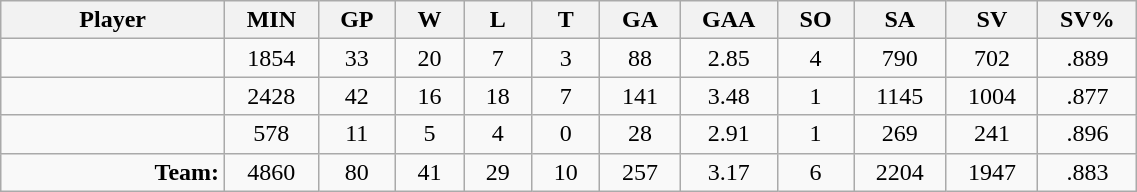<table class="wikitable sortable" width="60%">
<tr>
<th bgcolor="#DDDDFF" width="10%">Player</th>
<th width="3%" bgcolor="#DDDDFF" title="Minutes played">MIN</th>
<th width="3%" bgcolor="#DDDDFF" title="Games played in">GP</th>
<th width="3%" bgcolor="#DDDDFF" title="Games played in">W</th>
<th width="3%" bgcolor="#DDDDFF"title="Games played in">L</th>
<th width="3%" bgcolor="#DDDDFF" title="Ties">T</th>
<th width="3%" bgcolor="#DDDDFF" title="Goals against">GA</th>
<th width="3%" bgcolor="#DDDDFF" title="Goals against average">GAA</th>
<th width="3%" bgcolor="#DDDDFF"title="Shut-outs">SO</th>
<th width="3%" bgcolor="#DDDDFF" title="Shots against">SA</th>
<th width="3%" bgcolor="#DDDDFF" title="Shots saved">SV</th>
<th width="3%" bgcolor="#DDDDFF" title="Save percentage">SV%</th>
</tr>
<tr align="center">
<td align="right"></td>
<td>1854</td>
<td>33</td>
<td>20</td>
<td>7</td>
<td>3</td>
<td>88</td>
<td>2.85</td>
<td>4</td>
<td>790</td>
<td>702</td>
<td>.889</td>
</tr>
<tr align="center">
<td align="right"></td>
<td>2428</td>
<td>42</td>
<td>16</td>
<td>18</td>
<td>7</td>
<td>141</td>
<td>3.48</td>
<td>1</td>
<td>1145</td>
<td>1004</td>
<td>.877</td>
</tr>
<tr align="center">
<td align="right"></td>
<td>578</td>
<td>11</td>
<td>5</td>
<td>4</td>
<td>0</td>
<td>28</td>
<td>2.91</td>
<td>1</td>
<td>269</td>
<td>241</td>
<td>.896</td>
</tr>
<tr align="center">
<td align="right"><strong>Team:</strong></td>
<td>4860</td>
<td>80</td>
<td>41</td>
<td>29</td>
<td>10</td>
<td>257</td>
<td>3.17</td>
<td>6</td>
<td>2204</td>
<td>1947</td>
<td>.883</td>
</tr>
</table>
